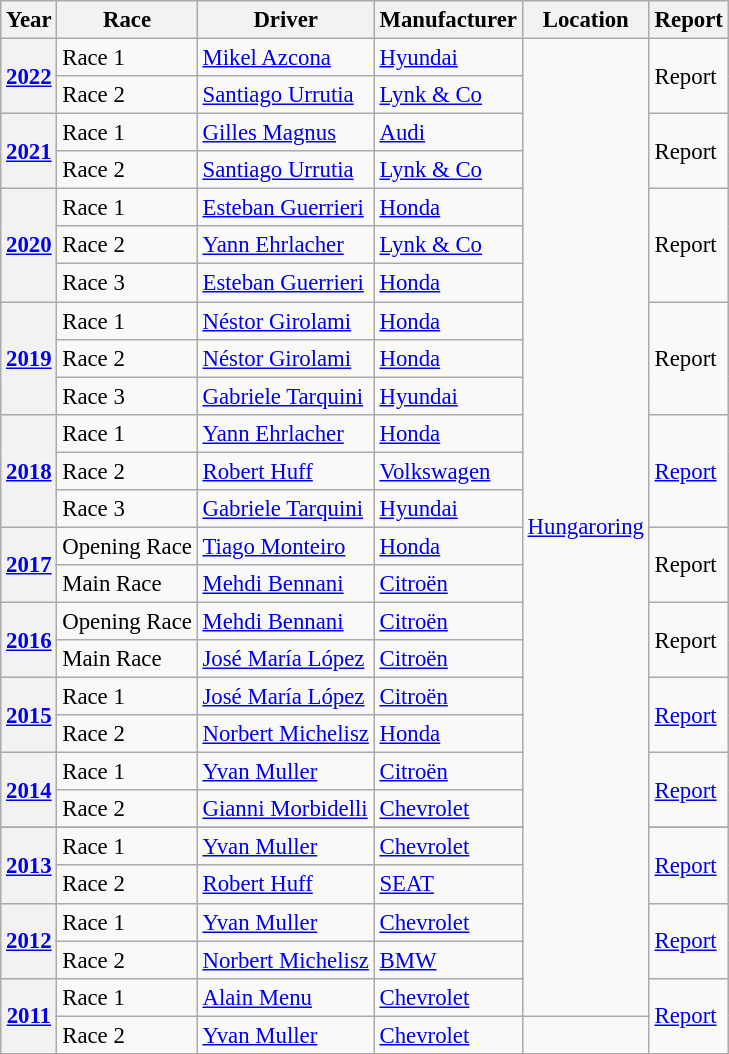<table class="wikitable" style="font-size: 95%;">
<tr>
<th>Year</th>
<th>Race</th>
<th>Driver</th>
<th>Manufacturer</th>
<th>Location</th>
<th>Report</th>
</tr>
<tr>
<th rowspan=2><a href='#'>2022</a></th>
<td>Race 1</td>
<td> <a href='#'>Mikel Azcona</a></td>
<td> <a href='#'>Hyundai</a></td>
<td rowspan=27><a href='#'>Hungaroring</a></td>
<td rowspan=2>Report</td>
</tr>
<tr>
<td>Race 2</td>
<td> <a href='#'>Santiago Urrutia</a></td>
<td> <a href='#'>Lynk & Co</a></td>
</tr>
<tr>
<th rowspan=2><a href='#'>2021</a></th>
<td>Race 1</td>
<td> <a href='#'>Gilles Magnus</a></td>
<td> <a href='#'>Audi</a></td>
<td rowspan=2>Report</td>
</tr>
<tr>
<td>Race 2</td>
<td> <a href='#'>Santiago Urrutia</a></td>
<td> <a href='#'>Lynk & Co</a></td>
</tr>
<tr>
<th rowspan=3><a href='#'>2020</a></th>
<td>Race 1</td>
<td> <a href='#'>Esteban Guerrieri</a></td>
<td> <a href='#'>Honda</a></td>
<td rowspan=3>Report</td>
</tr>
<tr>
<td>Race 2</td>
<td> <a href='#'>Yann Ehrlacher</a></td>
<td> <a href='#'>Lynk & Co</a></td>
</tr>
<tr>
<td>Race 3</td>
<td> <a href='#'>Esteban Guerrieri</a></td>
<td> <a href='#'>Honda</a></td>
</tr>
<tr>
<th rowspan=3><a href='#'>2019</a></th>
<td>Race 1</td>
<td> <a href='#'>Néstor Girolami</a></td>
<td> <a href='#'>Honda</a></td>
<td rowspan=3>Report</td>
</tr>
<tr>
<td>Race 2</td>
<td> <a href='#'>Néstor Girolami</a></td>
<td> <a href='#'>Honda</a></td>
</tr>
<tr>
<td>Race 3</td>
<td> <a href='#'>Gabriele Tarquini</a></td>
<td> <a href='#'>Hyundai</a></td>
</tr>
<tr>
<th rowspan=3><a href='#'>2018</a></th>
<td>Race 1</td>
<td> <a href='#'>Yann Ehrlacher</a></td>
<td> <a href='#'>Honda</a></td>
<td rowspan=3><a href='#'>Report</a></td>
</tr>
<tr>
<td>Race 2</td>
<td> <a href='#'>Robert Huff</a></td>
<td> <a href='#'>Volkswagen</a></td>
</tr>
<tr>
<td>Race 3</td>
<td> <a href='#'>Gabriele Tarquini</a></td>
<td> <a href='#'>Hyundai</a></td>
</tr>
<tr>
<th rowspan=2><a href='#'>2017</a></th>
<td>Opening Race</td>
<td> <a href='#'>Tiago Monteiro</a></td>
<td> <a href='#'>Honda</a></td>
<td rowspan=2>Report</td>
</tr>
<tr>
<td>Main Race</td>
<td> <a href='#'>Mehdi Bennani</a></td>
<td> <a href='#'>Citroën</a></td>
</tr>
<tr>
<th rowspan=2><a href='#'>2016</a></th>
<td>Opening Race</td>
<td> <a href='#'>Mehdi Bennani</a></td>
<td> <a href='#'>Citroën</a></td>
<td rowspan=2>Report</td>
</tr>
<tr>
<td>Main Race</td>
<td> <a href='#'>José María López</a></td>
<td> <a href='#'>Citroën</a></td>
</tr>
<tr>
<th rowspan=2><a href='#'>2015</a></th>
<td>Race 1</td>
<td> <a href='#'>José María López</a></td>
<td> <a href='#'>Citroën</a></td>
<td rowspan=2><a href='#'>Report</a></td>
</tr>
<tr>
<td>Race 2</td>
<td> <a href='#'>Norbert Michelisz</a></td>
<td> <a href='#'>Honda</a></td>
</tr>
<tr>
<th rowspan=2><a href='#'>2014</a></th>
<td>Race 1</td>
<td> <a href='#'>Yvan Muller</a></td>
<td> <a href='#'>Citroën</a></td>
<td rowspan=2><a href='#'>Report</a></td>
</tr>
<tr>
<td>Race 2</td>
<td> <a href='#'>Gianni Morbidelli</a></td>
<td> <a href='#'>Chevrolet</a></td>
</tr>
<tr>
</tr>
<tr>
<th rowspan=2><a href='#'>2013</a></th>
<td>Race 1</td>
<td> <a href='#'>Yvan Muller</a></td>
<td> <a href='#'>Chevrolet</a></td>
<td rowspan=2><a href='#'>Report</a></td>
</tr>
<tr>
<td>Race 2</td>
<td> <a href='#'>Robert Huff</a></td>
<td> <a href='#'>SEAT</a></td>
</tr>
<tr>
<th rowspan=2><a href='#'>2012</a></th>
<td>Race 1</td>
<td> <a href='#'>Yvan Muller</a></td>
<td> <a href='#'>Chevrolet</a></td>
<td rowspan=2><a href='#'>Report</a></td>
</tr>
<tr>
<td>Race 2</td>
<td> <a href='#'>Norbert Michelisz</a></td>
<td> <a href='#'>BMW</a></td>
</tr>
<tr>
<th rowspan=2><a href='#'>2011</a></th>
<td>Race 1</td>
<td> <a href='#'>Alain Menu</a></td>
<td> <a href='#'>Chevrolet</a></td>
<td rowspan=2><a href='#'>Report</a></td>
</tr>
<tr>
<td>Race 2</td>
<td> <a href='#'>Yvan Muller</a></td>
<td> <a href='#'>Chevrolet</a></td>
</tr>
</table>
